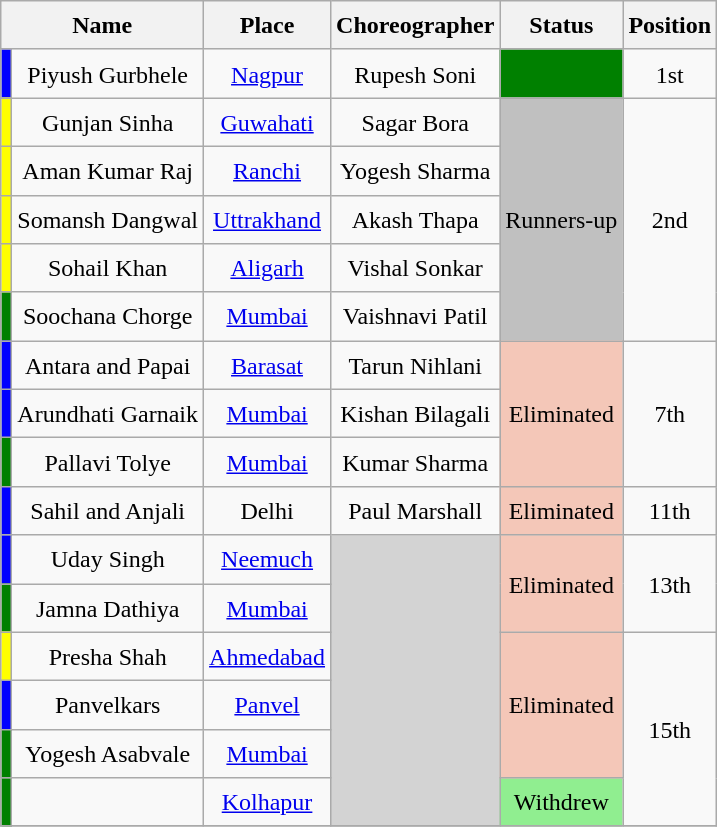<table class="wikitable sortable" style=" text-align:center; font-size:100%;  line-height:25px; width:auto;">
<tr>
<th colspan="2">Name</th>
<th>Place</th>
<th>Choreographer</th>
<th>Status</th>
<th>Position</th>
</tr>
<tr>
<td bgcolor="blue"></td>
<td>Piyush Gurbhele</td>
<td><a href='#'>Nagpur</a></td>
<td>Rupesh Soni</td>
<td style="background:green;; text-align:center;"></td>
<td>1st</td>
</tr>
<tr>
<td Bgcolor=yellow></td>
<td>Gunjan Sinha</td>
<td><a href='#'>Guwahati</a></td>
<td>Sagar Bora</td>
<td rowspan="5" style="background:silver;; text-align:center;">Runners-up<br></td>
<td rowspan="5">2nd</td>
</tr>
<tr>
<td bgcolor="yellow"></td>
<td>Aman Kumar Raj</td>
<td><a href='#'>Ranchi</a></td>
<td>Yogesh Sharma</td>
</tr>
<tr>
<td bgcolor="yellow"></td>
<td>Somansh Dangwal </td>
<td><a href='#'>Uttrakhand</a></td>
<td>Akash Thapa</td>
</tr>
<tr>
<td bgcolor="yellow"></td>
<td>Sohail Khan</td>
<td><a href='#'>Aligarh</a></td>
<td>Vishal Sonkar</td>
</tr>
<tr>
<td bgcolor="green"></td>
<td>Soochana Chorge</td>
<td><a href='#'>Mumbai</a></td>
<td>Vaishnavi Patil</td>
</tr>
<tr>
<td bgcolor="blue"></td>
<td>Antara and Papai </td>
<td><a href='#'>Barasat</a></td>
<td>Tarun Nihlani</td>
<td rowspan="3" style="background:#f4c7b8;; text-align:center;">Eliminated<br></td>
<td rowspan="3">7th</td>
</tr>
<tr>
<td bgcolor="blue"></td>
<td>Arundhati Garnaik</td>
<td><a href='#'>Mumbai</a></td>
<td>Kishan Bilagali</td>
</tr>
<tr>
<td bgcolor="green"></td>
<td>Pallavi Tolye</td>
<td><a href='#'>Mumbai</a></td>
<td>Kumar Sharma</td>
</tr>
<tr>
<td bgcolor="blue"></td>
<td>Sahil and Anjali</td>
<td>Delhi</td>
<td>Paul Marshall</td>
<td style="background:#f4c7b8;; text-align:center;">Eliminated<br></td>
<td>11th</td>
</tr>
<tr>
<td bgcolor="blue"></td>
<td>Uday Singh</td>
<td><a href='#'>Neemuch</a></td>
<td rowspan="6" bgcolor="lightgrey"></td>
<td rowspan="2" style="background:#f4c7b8;; text-align:center;">Eliminated<br></td>
<td rowspan="2">13th</td>
</tr>
<tr>
<td bgcolor="green"></td>
<td>Jamna Dathiya</td>
<td><a href='#'>Mumbai</a></td>
</tr>
<tr>
<td bgcolor="yellow"></td>
<td>Presha Shah</td>
<td><a href='#'>Ahmedabad</a></td>
<td rowspan="3" style="background:#f4c7b8;; text-align:center;">Eliminated<br></td>
<td rowspan="4">15th</td>
</tr>
<tr>
<td bgcolor="blue"></td>
<td>Panvelkars</td>
<td><a href='#'>Panvel</a></td>
</tr>
<tr>
<td bgcolor="green"></td>
<td>Yogesh Asabvale</td>
<td><a href='#'>Mumbai</a></td>
</tr>
<tr>
<td Bgcolor=green></td>
<td></td>
<td><a href='#'>Kolhapur</a></td>
<td style="background:lightgreen;; text-align:center;">Withdrew<br></td>
</tr>
<tr>
</tr>
</table>
